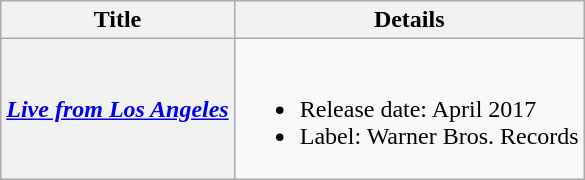<table class="wikitable plainrowheaders">
<tr>
<th>Title</th>
<th>Details</th>
</tr>
<tr>
<th scope="row"><em><a href='#'>Live from Los Angeles</a></em></th>
<td><br><ul><li>Release date:  April 2017</li><li>Label: Warner Bros. Records</li></ul></td>
</tr>
</table>
